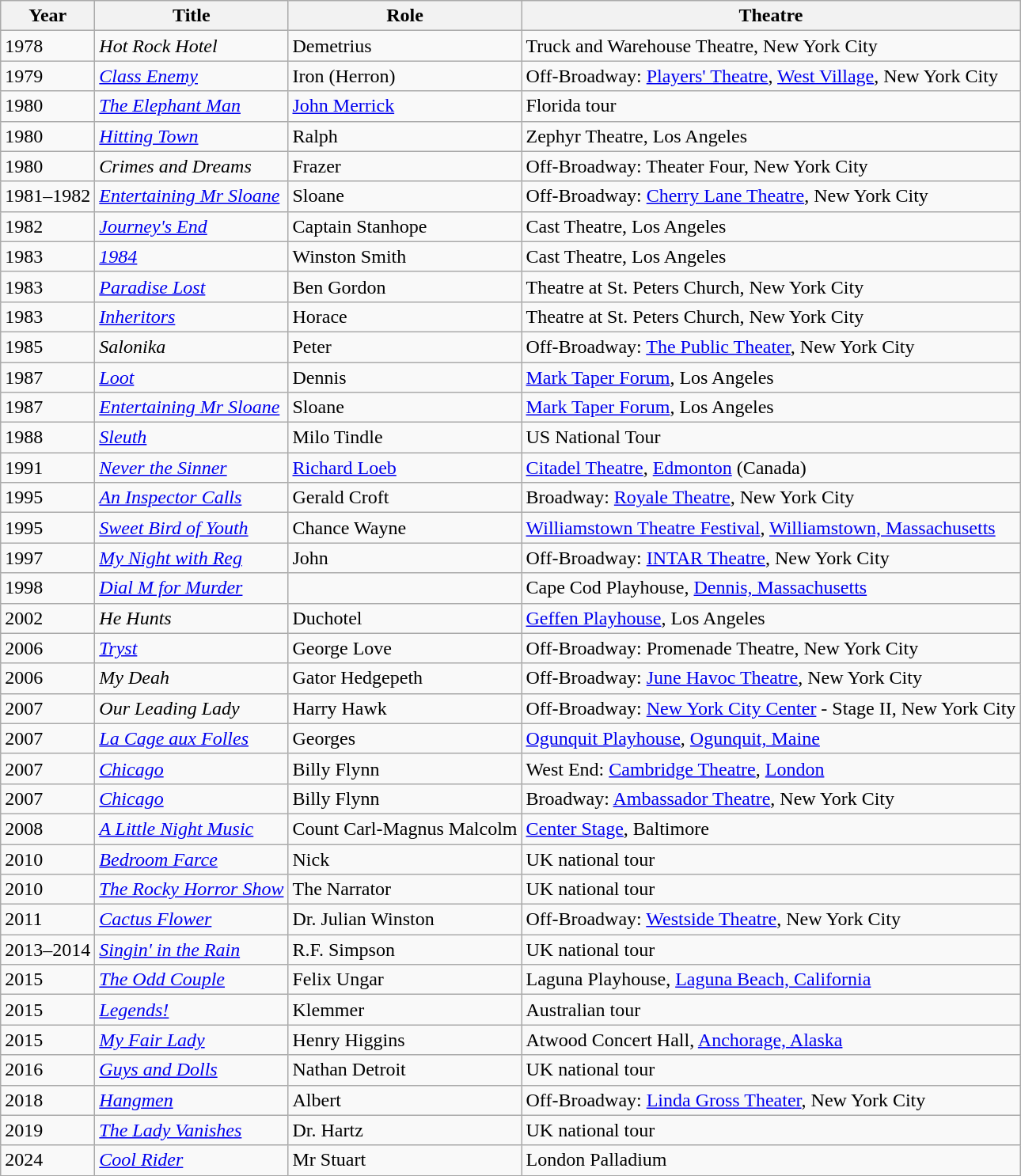<table class="wikitable sortable">
<tr>
<th>Year</th>
<th>Title</th>
<th>Role</th>
<th>Theatre</th>
</tr>
<tr>
<td>1978</td>
<td><em>Hot Rock Hotel</em></td>
<td>Demetrius</td>
<td>Truck and Warehouse Theatre, New York City</td>
</tr>
<tr>
<td>1979</td>
<td><em><a href='#'>Class Enemy</a></em></td>
<td>Iron (Herron)</td>
<td>Off-Broadway: <a href='#'>Players' Theatre</a>, <a href='#'>West Village</a>, New York City</td>
</tr>
<tr>
<td>1980</td>
<td><em><a href='#'>The Elephant Man</a></em></td>
<td><a href='#'>John Merrick</a></td>
<td>Florida tour</td>
</tr>
<tr>
<td>1980</td>
<td><em><a href='#'>Hitting Town</a></em></td>
<td>Ralph</td>
<td>Zephyr Theatre, Los Angeles</td>
</tr>
<tr>
<td>1980</td>
<td><em>Crimes and Dreams</em></td>
<td>Frazer</td>
<td>Off-Broadway: Theater Four, New York City</td>
</tr>
<tr>
<td>1981–1982</td>
<td><em><a href='#'>Entertaining Mr Sloane</a></em></td>
<td>Sloane</td>
<td>Off-Broadway: <a href='#'>Cherry Lane Theatre</a>, New York City</td>
</tr>
<tr>
<td>1982</td>
<td><em><a href='#'>Journey's End</a></em></td>
<td>Captain Stanhope</td>
<td>Cast Theatre, Los Angeles</td>
</tr>
<tr>
<td>1983</td>
<td><em><a href='#'>1984</a></em></td>
<td>Winston Smith</td>
<td>Cast Theatre, Los Angeles</td>
</tr>
<tr>
<td>1983</td>
<td><em><a href='#'>Paradise Lost</a></em></td>
<td>Ben Gordon</td>
<td>Theatre at St. Peters Church, New York City</td>
</tr>
<tr>
<td>1983</td>
<td><em><a href='#'>Inheritors</a></em></td>
<td>Horace</td>
<td>Theatre at St. Peters Church, New York City</td>
</tr>
<tr>
<td>1985</td>
<td><em>Salonika</em></td>
<td>Peter</td>
<td>Off-Broadway: <a href='#'>The Public Theater</a>, New York City</td>
</tr>
<tr>
<td>1987</td>
<td><em><a href='#'>Loot</a></em></td>
<td>Dennis</td>
<td><a href='#'>Mark Taper Forum</a>, Los Angeles</td>
</tr>
<tr>
<td>1987</td>
<td><em><a href='#'>Entertaining Mr Sloane</a></em></td>
<td>Sloane</td>
<td><a href='#'>Mark Taper Forum</a>, Los Angeles</td>
</tr>
<tr>
<td>1988</td>
<td><em><a href='#'>Sleuth</a></em></td>
<td>Milo Tindle</td>
<td>US National Tour</td>
</tr>
<tr>
<td>1991</td>
<td><em><a href='#'>Never the Sinner</a></em></td>
<td><a href='#'>Richard Loeb</a></td>
<td><a href='#'>Citadel Theatre</a>, <a href='#'>Edmonton</a> (Canada)</td>
</tr>
<tr>
<td>1995</td>
<td><em><a href='#'>An Inspector Calls</a></em></td>
<td>Gerald Croft</td>
<td>Broadway: <a href='#'>Royale Theatre</a>, New York City</td>
</tr>
<tr>
<td>1995</td>
<td><em><a href='#'>Sweet Bird of Youth</a></em></td>
<td>Chance Wayne</td>
<td><a href='#'>Williamstown Theatre Festival</a>, <a href='#'>Williamstown, Massachusetts</a></td>
</tr>
<tr>
<td>1997</td>
<td><em><a href='#'>My Night with Reg</a></em></td>
<td>John</td>
<td>Off-Broadway: <a href='#'>INTAR Theatre</a>, New York City</td>
</tr>
<tr>
<td>1998</td>
<td><em><a href='#'>Dial M for Murder</a></em></td>
<td></td>
<td>Cape Cod Playhouse, <a href='#'>Dennis, Massachusetts</a></td>
</tr>
<tr>
<td>2002</td>
<td><em>He Hunts</em></td>
<td>Duchotel</td>
<td><a href='#'>Geffen Playhouse</a>, Los Angeles</td>
</tr>
<tr>
<td>2006</td>
<td><em><a href='#'>Tryst</a></em></td>
<td>George Love</td>
<td>Off-Broadway: Promenade Theatre, New York City</td>
</tr>
<tr>
<td>2006</td>
<td><em>My Deah</em></td>
<td>Gator Hedgepeth</td>
<td>Off-Broadway: <a href='#'>June Havoc Theatre</a>, New York City</td>
</tr>
<tr>
<td>2007</td>
<td><em>Our Leading Lady</em></td>
<td>Harry Hawk</td>
<td>Off-Broadway: <a href='#'>New York City Center</a> - Stage II, New York City</td>
</tr>
<tr>
<td>2007</td>
<td><em><a href='#'>La Cage aux Folles</a></em></td>
<td>Georges</td>
<td><a href='#'>Ogunquit Playhouse</a>, <a href='#'>Ogunquit, Maine</a></td>
</tr>
<tr>
<td>2007</td>
<td><em><a href='#'>Chicago</a></em></td>
<td>Billy Flynn</td>
<td>West End: <a href='#'>Cambridge Theatre</a>, <a href='#'>London</a></td>
</tr>
<tr>
<td>2007</td>
<td><em><a href='#'>Chicago</a></em></td>
<td>Billy Flynn</td>
<td>Broadway: <a href='#'>Ambassador Theatre</a>, New York City</td>
</tr>
<tr>
<td>2008</td>
<td><em><a href='#'>A Little Night Music</a></em></td>
<td>Count Carl-Magnus Malcolm</td>
<td><a href='#'>Center Stage</a>, Baltimore</td>
</tr>
<tr>
<td>2010</td>
<td><em><a href='#'>Bedroom Farce</a></em></td>
<td>Nick</td>
<td>UK national tour</td>
</tr>
<tr>
<td>2010</td>
<td><em><a href='#'>The Rocky Horror Show</a></em></td>
<td>The Narrator</td>
<td>UK national tour</td>
</tr>
<tr>
<td>2011</td>
<td><em><a href='#'>Cactus Flower</a></em></td>
<td>Dr. Julian Winston</td>
<td>Off-Broadway: <a href='#'>Westside Theatre</a>, New York City</td>
</tr>
<tr>
<td>2013–2014</td>
<td><em><a href='#'>Singin' in the Rain</a></em></td>
<td>R.F. Simpson</td>
<td>UK national tour</td>
</tr>
<tr>
<td>2015</td>
<td><em><a href='#'>The Odd Couple</a></em></td>
<td>Felix Ungar</td>
<td>Laguna Playhouse, <a href='#'>Laguna Beach, California</a></td>
</tr>
<tr>
<td>2015</td>
<td><em><a href='#'>Legends!</a></em></td>
<td>Klemmer</td>
<td>Australian tour</td>
</tr>
<tr>
<td>2015</td>
<td><em><a href='#'>My Fair Lady</a></em></td>
<td>Henry Higgins</td>
<td>Atwood Concert Hall, <a href='#'>Anchorage, Alaska</a></td>
</tr>
<tr>
<td>2016</td>
<td><em><a href='#'>Guys and Dolls</a></em></td>
<td>Nathan Detroit</td>
<td>UK national tour</td>
</tr>
<tr>
<td>2018</td>
<td><em><a href='#'>Hangmen</a></em></td>
<td>Albert</td>
<td>Off-Broadway: <a href='#'>Linda Gross Theater</a>, New York City</td>
</tr>
<tr>
<td>2019</td>
<td><em><a href='#'>The Lady Vanishes</a></em></td>
<td>Dr. Hartz</td>
<td>UK national tour</td>
</tr>
<tr>
<td>2024</td>
<td><em><a href='#'>Cool Rider</a></em></td>
<td>Mr Stuart</td>
<td>London Palladium</td>
</tr>
<tr>
</tr>
</table>
